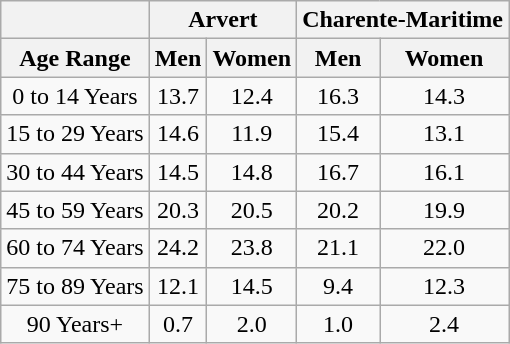<table class="wikitable" style="text-align:center;">
<tr>
<th></th>
<th colspan=2>Arvert</th>
<th colspan=2>Charente-Maritime</th>
</tr>
<tr>
<th>Age Range</th>
<th>Men</th>
<th>Women</th>
<th>Men</th>
<th>Women</th>
</tr>
<tr>
<td>0 to 14 Years</td>
<td>13.7</td>
<td>12.4</td>
<td>16.3</td>
<td>14.3</td>
</tr>
<tr>
<td>15 to 29 Years</td>
<td>14.6</td>
<td>11.9</td>
<td>15.4</td>
<td>13.1</td>
</tr>
<tr>
<td>30 to 44 Years</td>
<td>14.5</td>
<td>14.8</td>
<td>16.7</td>
<td>16.1</td>
</tr>
<tr>
<td>45 to 59 Years</td>
<td>20.3</td>
<td>20.5</td>
<td>20.2</td>
<td>19.9</td>
</tr>
<tr>
<td>60 to 74 Years</td>
<td>24.2</td>
<td>23.8</td>
<td>21.1</td>
<td>22.0</td>
</tr>
<tr>
<td>75 to 89 Years</td>
<td>12.1</td>
<td>14.5</td>
<td>9.4</td>
<td>12.3</td>
</tr>
<tr>
<td>90 Years+</td>
<td>0.7</td>
<td>2.0</td>
<td>1.0</td>
<td>2.4</td>
</tr>
</table>
